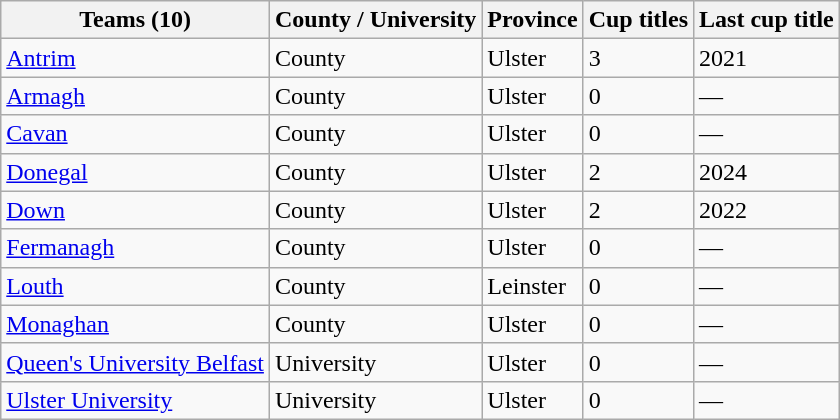<table class="wikitable">
<tr>
<th>Teams (10)</th>
<th>County / University</th>
<th>Province</th>
<th>Cup titles</th>
<th>Last cup title</th>
</tr>
<tr>
<td><a href='#'>Antrim</a></td>
<td>County</td>
<td>Ulster</td>
<td>3</td>
<td>2021</td>
</tr>
<tr>
<td><a href='#'>Armagh</a></td>
<td>County</td>
<td>Ulster</td>
<td>0</td>
<td>—</td>
</tr>
<tr>
<td><a href='#'>Cavan</a></td>
<td>County</td>
<td>Ulster</td>
<td>0</td>
<td>—</td>
</tr>
<tr>
<td><a href='#'>Donegal</a></td>
<td>County</td>
<td>Ulster</td>
<td>2</td>
<td>2024</td>
</tr>
<tr>
<td><a href='#'>Down</a></td>
<td>County</td>
<td>Ulster</td>
<td>2</td>
<td>2022</td>
</tr>
<tr>
<td><a href='#'>Fermanagh</a></td>
<td>County</td>
<td>Ulster</td>
<td>0</td>
<td>—</td>
</tr>
<tr>
<td><a href='#'>Louth</a></td>
<td>County</td>
<td>Leinster</td>
<td>0</td>
<td>—</td>
</tr>
<tr>
<td><a href='#'>Monaghan</a></td>
<td>County</td>
<td>Ulster</td>
<td>0</td>
<td>—</td>
</tr>
<tr>
<td><a href='#'>Queen's University Belfast</a></td>
<td>University</td>
<td>Ulster</td>
<td>0</td>
<td>—</td>
</tr>
<tr>
<td><a href='#'>Ulster University</a></td>
<td>University</td>
<td>Ulster</td>
<td>0</td>
<td>—</td>
</tr>
</table>
